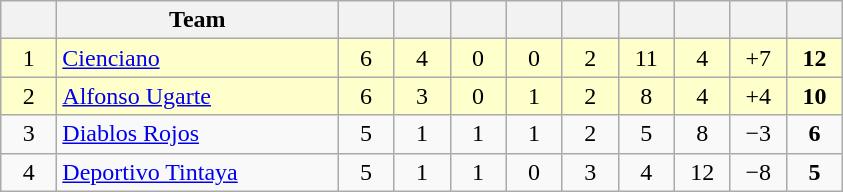<table class="wikitable" style="text-align:center;">
<tr>
<th width="30"></th>
<th width="180">Team</th>
<th width="30"></th>
<th width="30"></th>
<th width="30"></th>
<th width="30"></th>
<th width="30"></th>
<th width="30"></th>
<th width="30"></th>
<th width="30"></th>
<th width="30"></th>
</tr>
<tr bgcolor=ffffcc>
<td>1</td>
<td align=left><a href='#'>Cienciano</a></td>
<td>6</td>
<td>4</td>
<td>0</td>
<td>0</td>
<td>2</td>
<td>11</td>
<td>4</td>
<td>+7</td>
<td><strong>12</strong></td>
</tr>
<tr bgcolor=ffffcc>
<td>2</td>
<td align=left><a href='#'>Alfonso Ugarte</a></td>
<td>6</td>
<td>3</td>
<td>0</td>
<td>1</td>
<td>2</td>
<td>8</td>
<td>4</td>
<td>+4</td>
<td><strong>10</strong></td>
</tr>
<tr bgcolor=>
<td>3</td>
<td align=left><a href='#'>Diablos Rojos</a></td>
<td>5</td>
<td>1</td>
<td>1</td>
<td>1</td>
<td>2</td>
<td>5</td>
<td>8</td>
<td>−3</td>
<td><strong>6</strong></td>
</tr>
<tr bgcolor=>
<td>4</td>
<td align=left><a href='#'>Deportivo Tintaya</a></td>
<td>5</td>
<td>1</td>
<td>1</td>
<td>0</td>
<td>3</td>
<td>4</td>
<td>12</td>
<td>−8</td>
<td><strong>5</strong></td>
</tr>
</table>
